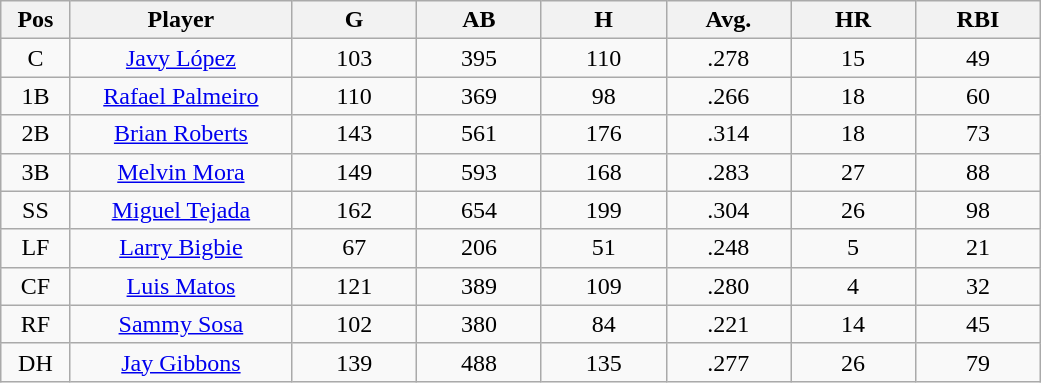<table class="wikitable sortable">
<tr>
<th bgcolor="#DDDDFF" width="5%">Pos</th>
<th bgcolor="#DDDDFF" width="16%">Player</th>
<th bgcolor="#DDDDFF" width="9%">G</th>
<th bgcolor="#DDDDFF" width="9%">AB</th>
<th bgcolor="#DDDDFF" width="9%">H</th>
<th bgcolor="#DDDDFF" width="9%">Avg.</th>
<th bgcolor="#DDDDFF" width="9%">HR</th>
<th bgcolor="#DDDDFF" width="9%">RBI</th>
</tr>
<tr align="center">
<td>C</td>
<td><a href='#'>Javy López</a></td>
<td>103</td>
<td>395</td>
<td>110</td>
<td>.278</td>
<td>15</td>
<td>49</td>
</tr>
<tr align="center">
<td>1B</td>
<td><a href='#'>Rafael Palmeiro</a></td>
<td>110</td>
<td>369</td>
<td>98</td>
<td>.266</td>
<td>18</td>
<td>60</td>
</tr>
<tr align="center">
<td>2B</td>
<td><a href='#'>Brian Roberts</a></td>
<td>143</td>
<td>561</td>
<td>176</td>
<td>.314</td>
<td>18</td>
<td>73</td>
</tr>
<tr align="center">
<td>3B</td>
<td><a href='#'>Melvin Mora</a></td>
<td>149</td>
<td>593</td>
<td>168</td>
<td>.283</td>
<td>27</td>
<td>88</td>
</tr>
<tr align="center">
<td>SS</td>
<td><a href='#'>Miguel Tejada</a></td>
<td>162</td>
<td>654</td>
<td>199</td>
<td>.304</td>
<td>26</td>
<td>98</td>
</tr>
<tr align="center">
<td>LF</td>
<td><a href='#'>Larry Bigbie</a></td>
<td>67</td>
<td>206</td>
<td>51</td>
<td>.248</td>
<td>5</td>
<td>21</td>
</tr>
<tr align="center">
<td>CF</td>
<td><a href='#'>Luis Matos</a></td>
<td>121</td>
<td>389</td>
<td>109</td>
<td>.280</td>
<td>4</td>
<td>32</td>
</tr>
<tr align="center">
<td>RF</td>
<td><a href='#'>Sammy Sosa</a></td>
<td>102</td>
<td>380</td>
<td>84</td>
<td>.221</td>
<td>14</td>
<td>45</td>
</tr>
<tr align="center">
<td>DH</td>
<td><a href='#'>Jay Gibbons</a></td>
<td>139</td>
<td>488</td>
<td>135</td>
<td>.277</td>
<td>26</td>
<td>79</td>
</tr>
</table>
